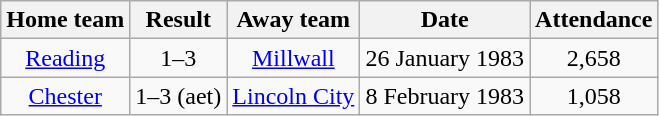<table class="wikitable" style="text-align: center">
<tr>
<th>Home team</th>
<th>Result</th>
<th>Away team</th>
<th>Date</th>
<th>Attendance</th>
</tr>
<tr>
<td><a href='#'>Reading</a></td>
<td>1–3</td>
<td><a href='#'>Millwall</a></td>
<td>26 January 1983</td>
<td>2,658</td>
</tr>
<tr>
<td><a href='#'>Chester</a></td>
<td>1–3 (aet)</td>
<td><a href='#'>Lincoln City</a></td>
<td>8 February 1983</td>
<td>1,058</td>
</tr>
</table>
